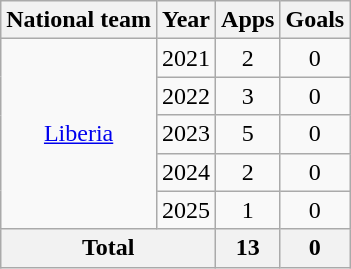<table class="wikitable" style="text-align:center">
<tr>
<th>National team</th>
<th>Year</th>
<th>Apps</th>
<th>Goals</th>
</tr>
<tr>
<td rowspan="5"><a href='#'>Liberia</a></td>
<td>2021</td>
<td>2</td>
<td>0</td>
</tr>
<tr>
<td>2022</td>
<td>3</td>
<td>0</td>
</tr>
<tr>
<td>2023</td>
<td>5</td>
<td>0</td>
</tr>
<tr>
<td>2024</td>
<td>2</td>
<td>0</td>
</tr>
<tr>
<td>2025</td>
<td>1</td>
<td>0</td>
</tr>
<tr>
<th colspan="2">Total</th>
<th>13</th>
<th>0</th>
</tr>
</table>
